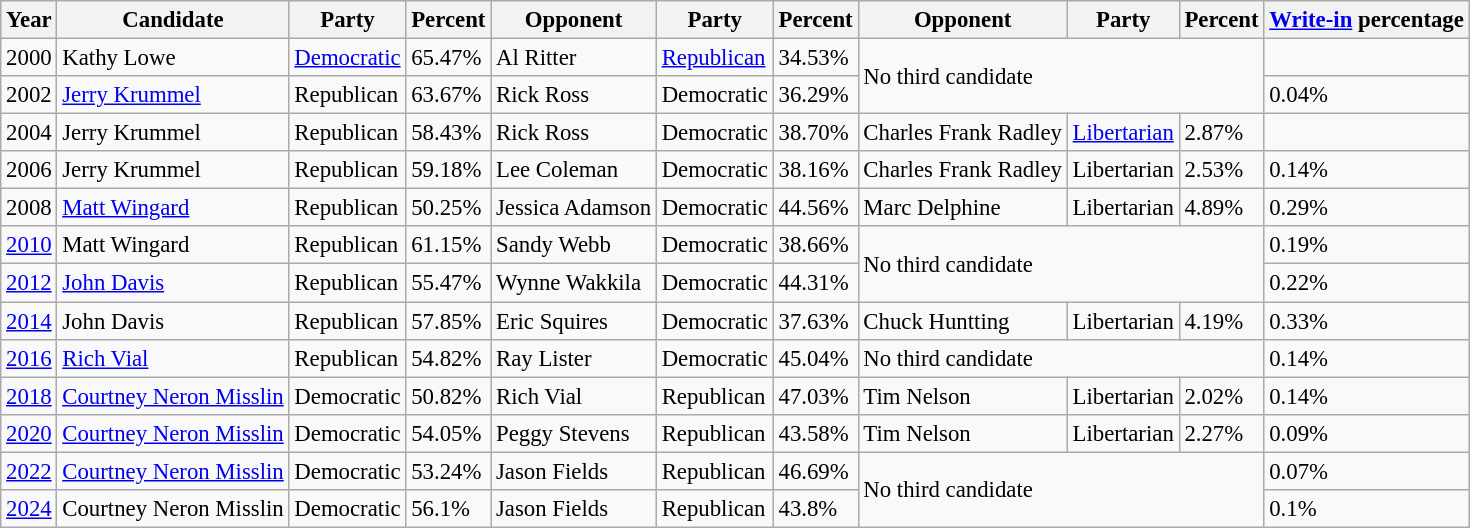<table class="wikitable sortable" style="margin:0.5em auto; font-size:95%;">
<tr>
<th>Year</th>
<th>Candidate</th>
<th>Party</th>
<th>Percent</th>
<th>Opponent</th>
<th>Party</th>
<th>Percent</th>
<th>Opponent</th>
<th>Party</th>
<th>Percent</th>
<th><a href='#'>Write-in</a> percentage</th>
</tr>
<tr>
<td>2000</td>
<td>Kathy Lowe</td>
<td><a href='#'>Democratic</a></td>
<td>65.47%</td>
<td>Al Ritter</td>
<td><a href='#'>Republican</a></td>
<td>34.53%</td>
<td colspan="3" rowspan="2">No third candidate</td>
<td></td>
</tr>
<tr>
<td>2002</td>
<td><a href='#'>Jerry Krummel</a></td>
<td>Republican</td>
<td>63.67%</td>
<td>Rick Ross</td>
<td>Democratic</td>
<td>36.29%</td>
<td>0.04%</td>
</tr>
<tr>
<td>2004</td>
<td>Jerry Krummel</td>
<td>Republican</td>
<td>58.43%</td>
<td>Rick Ross</td>
<td>Democratic</td>
<td>38.70%</td>
<td>Charles Frank Radley</td>
<td><a href='#'>Libertarian</a></td>
<td>2.87%</td>
<td></td>
</tr>
<tr>
<td>2006</td>
<td>Jerry Krummel</td>
<td>Republican</td>
<td>59.18%</td>
<td>Lee Coleman</td>
<td>Democratic</td>
<td>38.16%</td>
<td>Charles Frank Radley</td>
<td>Libertarian</td>
<td>2.53%</td>
<td>0.14%</td>
</tr>
<tr>
<td>2008</td>
<td><a href='#'>Matt Wingard</a></td>
<td>Republican</td>
<td>50.25%</td>
<td>Jessica Adamson</td>
<td>Democratic</td>
<td>44.56%</td>
<td>Marc Delphine</td>
<td>Libertarian</td>
<td>4.89%</td>
<td>0.29%</td>
</tr>
<tr>
<td><a href='#'>2010</a></td>
<td>Matt Wingard</td>
<td>Republican</td>
<td>61.15%</td>
<td>Sandy Webb</td>
<td>Democratic</td>
<td>38.66%</td>
<td colspan="3" rowspan="2">No third candidate</td>
<td>0.19%</td>
</tr>
<tr>
<td><a href='#'>2012</a></td>
<td><a href='#'>John Davis</a></td>
<td>Republican</td>
<td>55.47%</td>
<td>Wynne Wakkila</td>
<td>Democratic</td>
<td>44.31%</td>
<td>0.22%</td>
</tr>
<tr>
<td><a href='#'>2014</a></td>
<td>John Davis</td>
<td>Republican</td>
<td>57.85%</td>
<td>Eric Squires</td>
<td>Democratic</td>
<td>37.63%</td>
<td>Chuck Huntting</td>
<td>Libertarian</td>
<td>4.19%</td>
<td>0.33%</td>
</tr>
<tr>
<td><a href='#'>2016</a></td>
<td><a href='#'>Rich Vial</a></td>
<td>Republican</td>
<td>54.82%</td>
<td>Ray Lister</td>
<td>Democratic</td>
<td>45.04%</td>
<td colspan="3">No third candidate</td>
<td>0.14%</td>
</tr>
<tr>
<td><a href='#'>2018</a></td>
<td><a href='#'>Courtney Neron Misslin</a></td>
<td>Democratic</td>
<td>50.82%</td>
<td>Rich Vial</td>
<td>Republican</td>
<td>47.03%</td>
<td>Tim Nelson</td>
<td>Libertarian</td>
<td>2.02%</td>
<td>0.14%</td>
</tr>
<tr>
<td><a href='#'>2020</a></td>
<td><a href='#'>Courtney Neron Misslin</a></td>
<td>Democratic</td>
<td>54.05%</td>
<td>Peggy Stevens</td>
<td>Republican</td>
<td>43.58%</td>
<td>Tim Nelson</td>
<td>Libertarian</td>
<td>2.27%</td>
<td>0.09%</td>
</tr>
<tr>
<td><a href='#'>2022</a></td>
<td><a href='#'>Courtney Neron Misslin</a></td>
<td>Democratic</td>
<td>53.24%</td>
<td>Jason Fields</td>
<td>Republican</td>
<td>46.69%</td>
<td colspan="3" rowspan="2">No third candidate</td>
<td>0.07%</td>
</tr>
<tr>
<td><a href='#'>2024</a></td>
<td>Courtney Neron Misslin</td>
<td>Democratic</td>
<td>56.1%</td>
<td>Jason Fields</td>
<td>Republican</td>
<td>43.8%</td>
<td>0.1%</td>
</tr>
</table>
